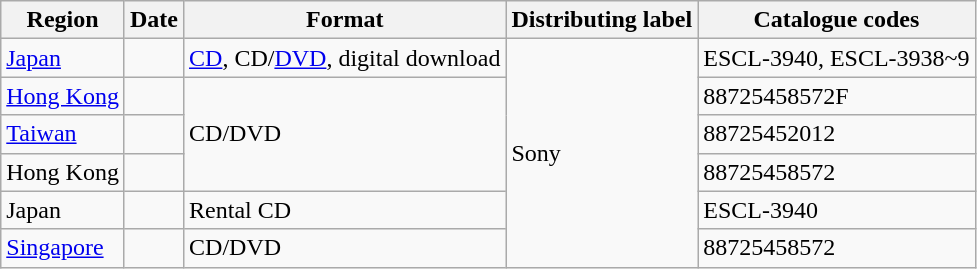<table class="wikitable">
<tr>
<th>Region</th>
<th>Date</th>
<th>Format</th>
<th>Distributing label</th>
<th>Catalogue codes</th>
</tr>
<tr>
<td><a href='#'>Japan</a></td>
<td></td>
<td><a href='#'>CD</a>, CD/<a href='#'>DVD</a>, digital download</td>
<td rowspan=6>Sony</td>
<td>ESCL-3940, ESCL-3938~9</td>
</tr>
<tr>
<td><a href='#'>Hong Kong</a></td>
<td></td>
<td rowspan=3>CD/DVD</td>
<td>88725458572F</td>
</tr>
<tr>
<td><a href='#'>Taiwan</a></td>
<td></td>
<td>88725452012</td>
</tr>
<tr>
<td>Hong Kong</td>
<td></td>
<td>88725458572</td>
</tr>
<tr>
<td>Japan</td>
<td></td>
<td>Rental CD</td>
<td>ESCL-3940</td>
</tr>
<tr>
<td><a href='#'>Singapore</a></td>
<td></td>
<td>CD/DVD</td>
<td>88725458572</td>
</tr>
</table>
